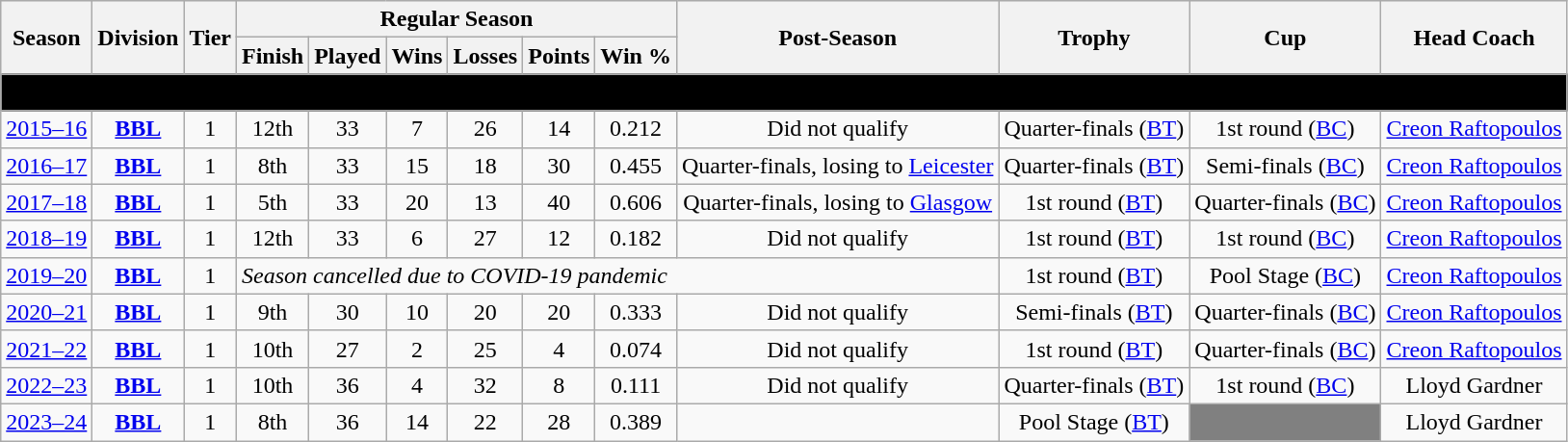<table class="wikitable" style="font-size:100%;">
<tr bgcolor="#efefef">
<th rowspan="2">Season</th>
<th rowspan="2">Division</th>
<th rowspan="2">Tier</th>
<th colspan="6">Regular Season</th>
<th rowspan="2">Post-Season</th>
<th rowspan="2">Trophy</th>
<th rowspan="2">Cup</th>
<th rowspan="2">Head Coach</th>
</tr>
<tr>
<th>Finish</th>
<th>Played</th>
<th>Wins</th>
<th>Losses</th>
<th>Points</th>
<th>Win %</th>
</tr>
<tr>
<td colspan="13" align=center bgcolor="#000000"><span><strong>Surrey Scorchers</strong></span></td>
</tr>
<tr>
<td style="text-align:center;"><a href='#'>2015–16</a></td>
<td style="text-align:center;"><strong><a href='#'>BBL</a></strong></td>
<td style="text-align:center;">1</td>
<td style="text-align:center;">12th</td>
<td style="text-align:center;">33</td>
<td style="text-align:center;">7</td>
<td style="text-align:center;">26</td>
<td style="text-align:center;">14</td>
<td style="text-align:center;">0.212</td>
<td style="text-align:center;">Did not qualify</td>
<td style="text-align:center;">Quarter-finals (<a href='#'>BT</a>)</td>
<td style="text-align:center;">1st round (<a href='#'>BC</a>)</td>
<td style="text-align:center;"><a href='#'>Creon Raftopoulos</a></td>
</tr>
<tr>
<td style="text-align:center;"><a href='#'>2016–17</a></td>
<td style="text-align:center;"><strong><a href='#'>BBL</a></strong></td>
<td style="text-align:center;">1</td>
<td style="text-align:center;">8th</td>
<td style="text-align:center;">33</td>
<td style="text-align:center;">15</td>
<td style="text-align:center;">18</td>
<td style="text-align:center;">30</td>
<td style="text-align:center;">0.455</td>
<td style="text-align:center;">Quarter-finals, losing to <a href='#'>Leicester</a></td>
<td style="text-align:center;">Quarter-finals (<a href='#'>BT</a>)</td>
<td style="text-align:center;">Semi-finals (<a href='#'>BC</a>)</td>
<td style="text-align:center;"><a href='#'>Creon Raftopoulos</a></td>
</tr>
<tr>
<td style="text-align:center;"><a href='#'>2017–18</a></td>
<td style="text-align:center;"><strong><a href='#'>BBL</a></strong></td>
<td style="text-align:center;">1</td>
<td style="text-align:center;">5th</td>
<td style="text-align:center;">33</td>
<td style="text-align:center;">20</td>
<td style="text-align:center;">13</td>
<td style="text-align:center;">40</td>
<td style="text-align:center;">0.606</td>
<td style="text-align:center;">Quarter-finals, losing to <a href='#'>Glasgow</a></td>
<td style="text-align:center;">1st round (<a href='#'>BT</a>)</td>
<td style="text-align:center;">Quarter-finals (<a href='#'>BC</a>)</td>
<td style="text-align:center;"><a href='#'>Creon Raftopoulos</a></td>
</tr>
<tr>
<td style="text-align:center;"><a href='#'>2018–19</a></td>
<td style="text-align:center;"><strong><a href='#'>BBL</a></strong></td>
<td style="text-align:center;">1</td>
<td style="text-align:center;">12th</td>
<td style="text-align:center;">33</td>
<td style="text-align:center;">6</td>
<td style="text-align:center;">27</td>
<td style="text-align:center;">12</td>
<td style="text-align:center;">0.182</td>
<td style="text-align:center;">Did not qualify</td>
<td style="text-align:center;">1st round (<a href='#'>BT</a>)</td>
<td style="text-align:center;">1st round (<a href='#'>BC</a>)</td>
<td style="text-align:center;"><a href='#'>Creon Raftopoulos</a></td>
</tr>
<tr>
<td style="text-align:center;"><a href='#'>2019–20</a></td>
<td style="text-align:center;"><strong><a href='#'>BBL</a></strong></td>
<td style="text-align:center;">1</td>
<td colspan=7><em>Season cancelled due to COVID-19 pandemic</em></td>
<td style="text-align:center;">1st round (<a href='#'>BT</a>)</td>
<td style="text-align:center;">Pool Stage (<a href='#'>BC</a>)</td>
<td style="text-align:center;"><a href='#'>Creon Raftopoulos</a></td>
</tr>
<tr>
<td style="text-align:center;"><a href='#'>2020–21</a></td>
<td style="text-align:center;"><strong><a href='#'>BBL</a></strong></td>
<td style="text-align:center;">1</td>
<td style="text-align:center;">9th</td>
<td style="text-align:center;">30</td>
<td style="text-align:center;">10</td>
<td style="text-align:center;">20</td>
<td style="text-align:center;">20</td>
<td style="text-align:center;">0.333</td>
<td style="text-align:center;">Did not qualify</td>
<td style="text-align:center;">Semi-finals (<a href='#'>BT</a>)</td>
<td style="text-align:center;">Quarter-finals (<a href='#'>BC</a>)</td>
<td style="text-align:center;"><a href='#'>Creon Raftopoulos</a></td>
</tr>
<tr>
<td style="text-align:center;"><a href='#'>2021–22</a></td>
<td style="text-align:center;"><strong><a href='#'>BBL</a></strong></td>
<td style="text-align:center;">1</td>
<td style="text-align:center;">10th</td>
<td style="text-align:center;">27</td>
<td style="text-align:center;">2</td>
<td style="text-align:center;">25</td>
<td style="text-align:center;">4</td>
<td style="text-align:center;">0.074</td>
<td style="text-align:center;">Did not qualify</td>
<td style="text-align:center;">1st round (<a href='#'>BT</a>)</td>
<td style="text-align:center;">Quarter-finals (<a href='#'>BC</a>)</td>
<td style="text-align:center;"><a href='#'>Creon Raftopoulos</a></td>
</tr>
<tr>
<td style="text-align:center;"><a href='#'>2022–23</a></td>
<td style="text-align:center;"><strong><a href='#'>BBL</a></strong></td>
<td style="text-align:center;">1</td>
<td style="text-align:center;">10th</td>
<td style="text-align:center;">36</td>
<td style="text-align:center;">4</td>
<td style="text-align:center;">32</td>
<td style="text-align:center;">8</td>
<td style="text-align:center;">0.111</td>
<td style="text-align:center;">Did not qualify</td>
<td style="text-align:center;">Quarter-finals (<a href='#'>BT</a>)</td>
<td style="text-align:center;">1st round (<a href='#'>BC</a>)</td>
<td style="text-align:center;">Lloyd Gardner</td>
</tr>
<tr>
<td style="text-align:center;"><a href='#'>2023–24</a></td>
<td style="text-align:center;"><strong><a href='#'>BBL</a></strong></td>
<td style="text-align:center;">1</td>
<td style="text-align:center;">8th</td>
<td style="text-align:center;">36</td>
<td style="text-align:center;">14</td>
<td style="text-align:center;">22</td>
<td style="text-align:center;">28</td>
<td style="text-align:center;">0.389</td>
<td style="text-align:center;"></td>
<td style="text-align:center;">Pool Stage (<a href='#'>BT</a>)</td>
<td style="text-align:center;"bgcolor=grey></td>
<td style="text-align:center;">Lloyd Gardner</td>
</tr>
</table>
